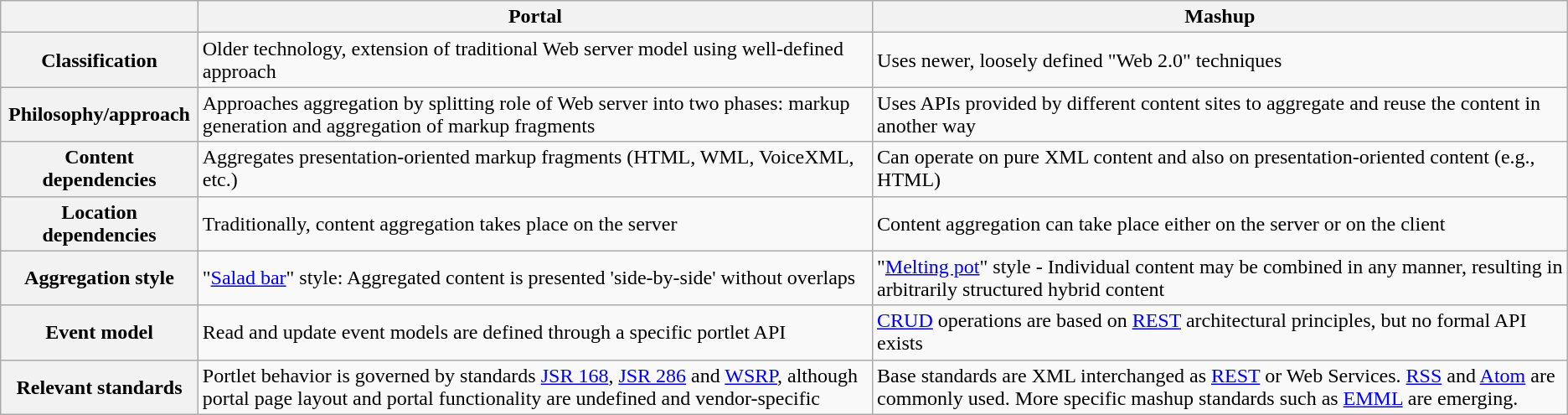<table class="wikitable">
<tr>
<th></th>
<th>Portal</th>
<th>Mashup</th>
</tr>
<tr>
<th>Classification</th>
<td>Older technology, extension of traditional Web server model using well-defined approach</td>
<td>Uses newer, loosely defined "Web 2.0" techniques</td>
</tr>
<tr>
<th>Philosophy/approach</th>
<td>Approaches aggregation by splitting role of Web server into two phases: markup generation and aggregation of markup fragments</td>
<td>Uses APIs provided by different content sites to aggregate and reuse the content in another way</td>
</tr>
<tr>
<th>Content dependencies</th>
<td>Aggregates presentation-oriented markup fragments (HTML, WML, VoiceXML, etc.)</td>
<td>Can operate on pure XML content and also on presentation-oriented content (e.g., HTML)</td>
</tr>
<tr>
<th>Location dependencies</th>
<td>Traditionally, content aggregation takes place on the server</td>
<td>Content aggregation can take place either on the server or on the client</td>
</tr>
<tr>
<th>Aggregation style</th>
<td>"<a href='#'>Salad bar</a>" style: Aggregated content is presented 'side-by-side' without overlaps</td>
<td>"<a href='#'>Melting pot</a>" style - Individual content may be combined in any manner, resulting in arbitrarily structured hybrid content</td>
</tr>
<tr>
<th>Event model</th>
<td>Read and update event models are defined through a specific portlet API</td>
<td><a href='#'>CRUD</a> operations are based on <a href='#'>REST</a> architectural principles, but no formal API exists</td>
</tr>
<tr>
<th>Relevant standards</th>
<td>Portlet behavior is governed by standards <a href='#'>JSR 168</a>, <a href='#'>JSR 286</a> and <a href='#'>WSRP</a>, although portal page layout and portal functionality are undefined and vendor-specific</td>
<td>Base standards are XML interchanged as <a href='#'>REST</a> or Web Services. <a href='#'>RSS</a> and <a href='#'>Atom</a> are commonly used. More specific mashup standards such as <a href='#'>EMML</a> are emerging.</td>
</tr>
</table>
